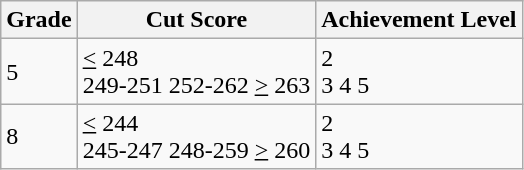<table class="wikitable">
<tr>
<th>Grade</th>
<th>Cut Score</th>
<th>Achievement Level</th>
</tr>
<tr>
<td>5</td>
<td><u><</u> 248<br>249-251
252-262
<u>></u> 263</td>
<td>2<br>3
4
5</td>
</tr>
<tr>
<td>8</td>
<td><u><</u> 244<br>245-247
248-259
<u>></u> 260</td>
<td>2<br>3
4
5</td>
</tr>
</table>
